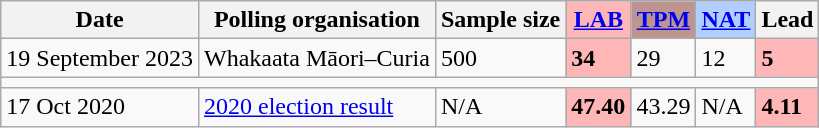<table class="wikitable">
<tr>
<th>Date</th>
<th>Polling organisation</th>
<th>Sample size</th>
<th style="background-color:#FFB6B6"><a href='#'>LAB</a></th>
<th style="background-color:#BD9490"><a href='#'>TPM</a></th>
<th style="background-color:#B0CEFF"><a href='#'>NAT</a></th>
<th>Lead</th>
</tr>
<tr>
<td>19 September 2023</td>
<td>Whakaata Māori–Curia</td>
<td>500</td>
<td style="background-color:#FFB6B6;"><strong>34</strong></td>
<td>29</td>
<td>12</td>
<td style="background:#FFB6B6"><strong>5</strong></td>
</tr>
<tr>
<td colspan="10"></td>
</tr>
<tr>
<td>17 Oct 2020</td>
<td><a href='#'>2020 election result</a></td>
<td>N/A</td>
<td style="background-color:#FFB6B6;"><strong>47.40</strong></td>
<td>43.29</td>
<td>N/A</td>
<td style="background-color:#FFB6B6;"><strong>4.11</strong></td>
</tr>
</table>
